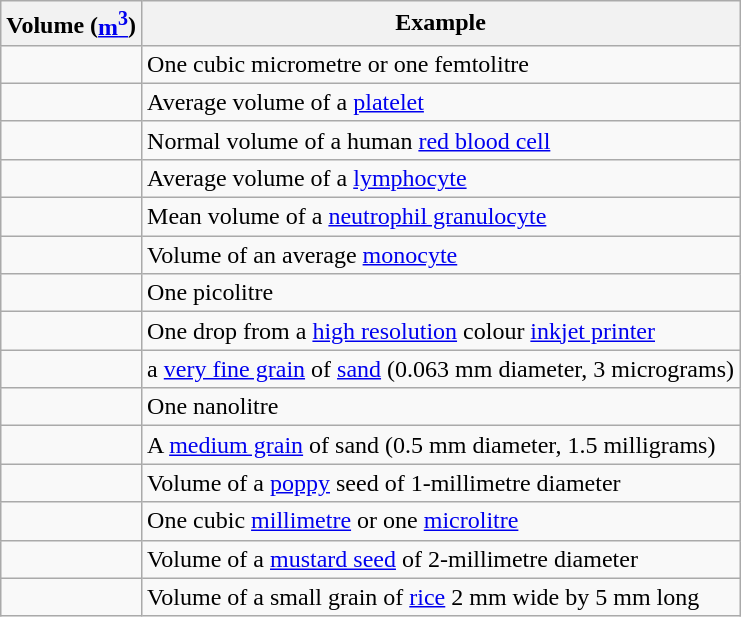<table class=wikitable>
<tr>
<th>Volume (<a href='#'>m<sup>3</sup></a>)</th>
<th>Example</th>
</tr>
<tr>
<td align=right valign=top></td>
<td>One cubic micrometre or one femtolitre</td>
</tr>
<tr>
<td align=right valign=top></td>
<td>Average volume of a <a href='#'>platelet</a></td>
</tr>
<tr>
<td align=right valign=top></td>
<td>Normal volume of a human <a href='#'>red blood cell</a></td>
</tr>
<tr>
<td align=right valign=top></td>
<td>Average volume of a <a href='#'>lymphocyte</a></td>
</tr>
<tr>
<td align=right valign=top></td>
<td>Mean volume of a <a href='#'>neutrophil granulocyte</a></td>
</tr>
<tr>
<td align=right valign=top></td>
<td>Volume of an average <a href='#'>monocyte</a></td>
</tr>
<tr>
<td align=right valign=top></td>
<td>One picolitre</td>
</tr>
<tr>
<td align=right valign=top></td>
<td>One drop from a <a href='#'>high resolution</a> colour <a href='#'>inkjet printer</a></td>
</tr>
<tr>
<td align=right valign=top></td>
<td>a <a href='#'>very fine grain</a> of <a href='#'>sand</a> (0.063 mm diameter, 3 micrograms)</td>
</tr>
<tr>
<td align=right valign=top></td>
<td>One nanolitre</td>
</tr>
<tr>
<td align=right valign=top></td>
<td>A <a href='#'>medium grain</a> of sand (0.5 mm diameter, 1.5 milligrams)</td>
</tr>
<tr>
<td align=right valign=top></td>
<td>Volume of a <a href='#'>poppy</a> seed of 1-millimetre diameter</td>
</tr>
<tr>
<td align=right valign=top></td>
<td>One cubic <a href='#'>millimetre</a> or one <a href='#'>microlitre</a></td>
</tr>
<tr>
<td align=right valign=top></td>
<td>Volume of a <a href='#'>mustard seed</a> of 2-millimetre diameter</td>
</tr>
<tr>
<td align=right valign=top></td>
<td>Volume of a small grain of <a href='#'>rice</a> 2 mm wide by 5 mm long</td>
</tr>
</table>
